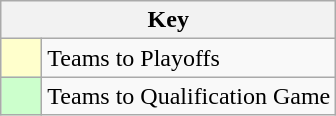<table class="wikitable" style="text-align: center;">
<tr>
<th colspan=2>Key</th>
</tr>
<tr>
<td style="background:#ffffcc; width:20px;"></td>
<td align=left>Teams to Playoffs</td>
</tr>
<tr>
<td style="background:#ccffcc; width:20px;"></td>
<td align=left>Teams to Qualification Game</td>
</tr>
</table>
